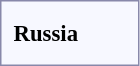<table style="border:1px solid #8888aa; background-color:#f7f8ff; padding:5px; font-size:95%; margin: 0px 12px 12px 0px;">
<tr style="text-align:center;">
<th rowspan=4> Russia</th>
<td colspan=3></td>
<td colspan=3></td>
<td colspan=2></td>
<td colspan=2></td>
<td colspan=6></td>
<td colspan=6></td>
<td colspan=4></td>
<td colspan=10></td>
</tr>
<tr style="text-align:center;">
<td colspan=3></td>
<td colspan=3></td>
<td colspan=2></td>
<td colspan=2></td>
<td colspan=6></td>
<td colspan=6></td>
<td colspan=4></td>
<td colspan=10></td>
</tr>
<tr style="text-align:center;">
<td colspan=3><br></td>
<td colspan=3><br></td>
<td colspan=2><br></td>
<td colspan=2><br></td>
<td colspan=6><br></td>
<td colspan=6><br></td>
<td colspan=4><br></td>
<td colspan=10><br></td>
</tr>
</table>
